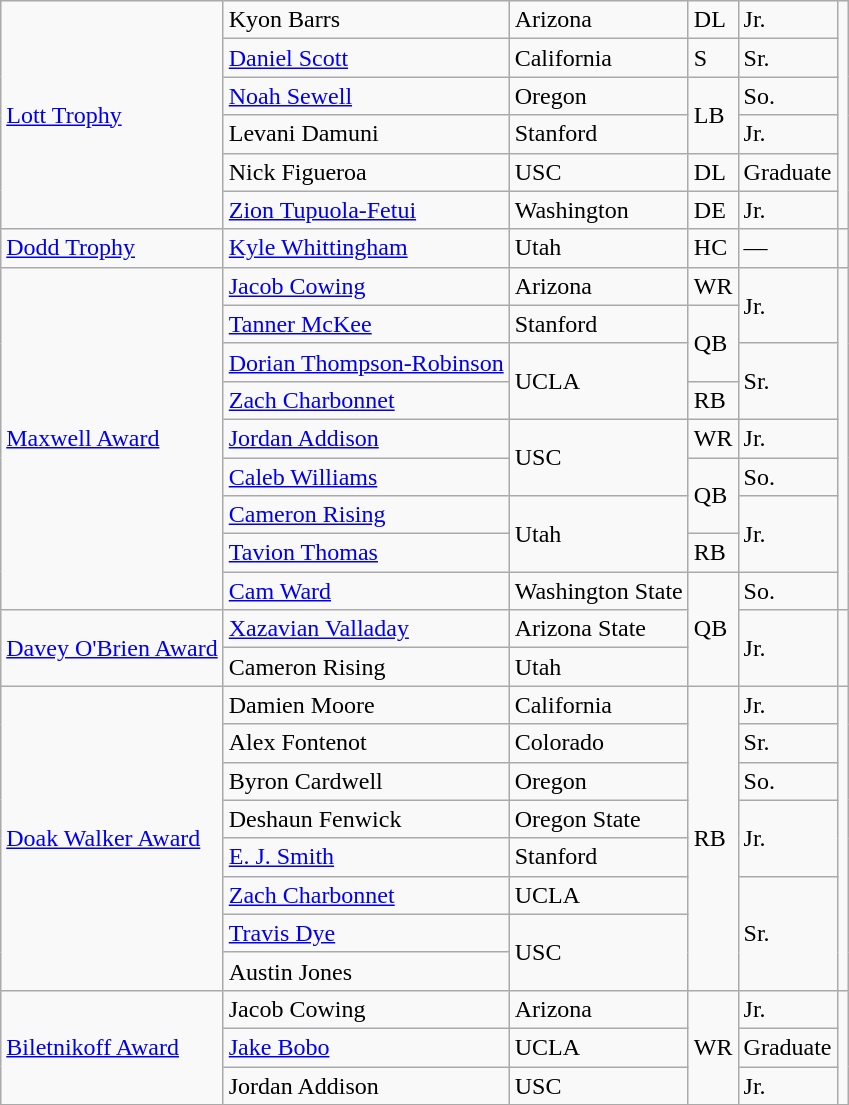<table class="wikitable">
<tr>
<td rowspan=6><a href='#'>Lott Trophy</a></td>
<td>Kyon Barrs</td>
<td>Arizona</td>
<td>DL</td>
<td>Jr.</td>
<td rowspan=6></td>
</tr>
<tr>
<td><a href='#'>Daniel Scott</a></td>
<td>California</td>
<td>S</td>
<td>Sr.</td>
</tr>
<tr>
<td><a href='#'>Noah Sewell</a></td>
<td>Oregon</td>
<td rowspan=2>LB</td>
<td>So.</td>
</tr>
<tr>
<td>Levani Damuni</td>
<td>Stanford</td>
<td>Jr.</td>
</tr>
<tr>
<td>Nick Figueroa</td>
<td>USC</td>
<td>DL</td>
<td> Graduate</td>
</tr>
<tr>
<td><a href='#'>Zion Tupuola-Fetui</a></td>
<td>Washington</td>
<td>DE</td>
<td>Jr.</td>
</tr>
<tr>
<td><a href='#'>Dodd Trophy</a></td>
<td><a href='#'>Kyle Whittingham</a></td>
<td>Utah</td>
<td>HC</td>
<td>—</td>
<td></td>
</tr>
<tr>
<td rowspan=9><a href='#'>Maxwell Award</a></td>
<td><a href='#'>Jacob Cowing</a></td>
<td>Arizona</td>
<td>WR</td>
<td rowspan=2>Jr.</td>
<td rowspan=9></td>
</tr>
<tr>
<td><a href='#'>Tanner McKee</a></td>
<td>Stanford</td>
<td rowspan=2>QB</td>
</tr>
<tr>
<td><a href='#'>Dorian Thompson-Robinson</a></td>
<td rowspan=2>UCLA</td>
<td rowspan=2>Sr.</td>
</tr>
<tr>
<td><a href='#'>Zach Charbonnet</a></td>
<td>RB</td>
</tr>
<tr>
<td><a href='#'>Jordan Addison</a></td>
<td rowspan=2>USC</td>
<td>WR</td>
<td>Jr.</td>
</tr>
<tr>
<td><a href='#'>Caleb Williams</a></td>
<td rowspan=2>QB</td>
<td>So.</td>
</tr>
<tr>
<td><a href='#'>Cameron Rising</a></td>
<td rowspan=2>Utah</td>
<td rowspan=2> Jr.</td>
</tr>
<tr>
<td><a href='#'>Tavion Thomas</a></td>
<td>RB</td>
</tr>
<tr>
<td><a href='#'>Cam Ward</a></td>
<td>Washington State</td>
<td rowspan=3>QB</td>
<td>So.</td>
</tr>
<tr>
<td rowspan=2><a href='#'>Davey O'Brien Award</a></td>
<td><a href='#'>Xazavian Valladay</a></td>
<td>Arizona State</td>
<td rowspan=2> Jr.</td>
<td rowspan=2></td>
</tr>
<tr>
<td>Cameron Rising</td>
<td>Utah</td>
</tr>
<tr>
<td rowspan=8><a href='#'>Doak Walker Award</a></td>
<td>Damien Moore</td>
<td>California</td>
<td rowspan=8>RB</td>
<td>Jr.</td>
<td rowspan=8></td>
</tr>
<tr>
<td>Alex Fontenot</td>
<td>Colorado</td>
<td>Sr.</td>
</tr>
<tr>
<td>Byron Cardwell</td>
<td>Oregon</td>
<td>So.</td>
</tr>
<tr>
<td>Deshaun Fenwick</td>
<td>Oregon State</td>
<td rowspan=2>Jr.</td>
</tr>
<tr>
<td><a href='#'>E. J. Smith</a></td>
<td>Stanford</td>
</tr>
<tr>
<td><a href='#'>Zach Charbonnet</a></td>
<td>UCLA</td>
<td rowspan=3>Sr.</td>
</tr>
<tr>
<td><a href='#'>Travis Dye</a></td>
<td rowspan=2>USC</td>
</tr>
<tr>
<td>Austin Jones</td>
</tr>
<tr>
<td rowspan=3><a href='#'>Biletnikoff Award</a></td>
<td>Jacob Cowing</td>
<td>Arizona</td>
<td rowspan=3>WR</td>
<td>Jr.</td>
<td rowspan=3></td>
</tr>
<tr>
<td><a href='#'>Jake Bobo</a></td>
<td>UCLA</td>
<td> Graduate</td>
</tr>
<tr>
<td>Jordan Addison</td>
<td>USC</td>
<td>Jr.</td>
</tr>
<tr>
</tr>
</table>
